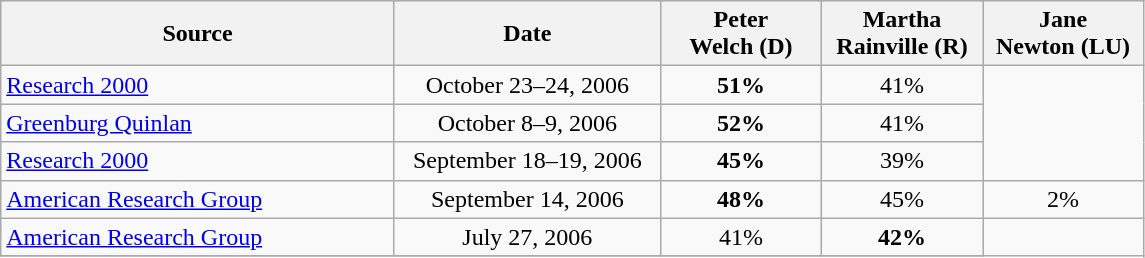<table class="wikitable" style="text-align:center">
<tr bgcolor=lightgrey>
<th width="255px">Source</th>
<th width="170px">Date</th>
<th width="100px">Peter<br>Welch (D)</th>
<th width="100px">Martha<br>Rainville (R)</th>
<th width="100px">Jane<br>Newton (LU)</th>
</tr>
<tr>
<td align=left><a href='#'>Research 2000</a></td>
<td>October 23–24, 2006</td>
<td><strong>51%</strong></td>
<td>41%</td>
</tr>
<tr>
<td align=left><a href='#'>Greenburg Quinlan</a></td>
<td>October 8–9, 2006</td>
<td><strong>52%</strong></td>
<td>41%</td>
</tr>
<tr>
<td align=left><a href='#'>Research 2000</a></td>
<td>September 18–19, 2006</td>
<td><strong>45%</strong></td>
<td>39%</td>
</tr>
<tr>
<td align=left><a href='#'>American Research Group</a></td>
<td>September 14, 2006</td>
<td><strong>48%</strong></td>
<td>45%</td>
<td>2%</td>
</tr>
<tr>
<td align=left><a href='#'>American Research Group</a></td>
<td>July 27, 2006</td>
<td>41%</td>
<td><strong>42%</strong></td>
</tr>
<tr>
</tr>
</table>
